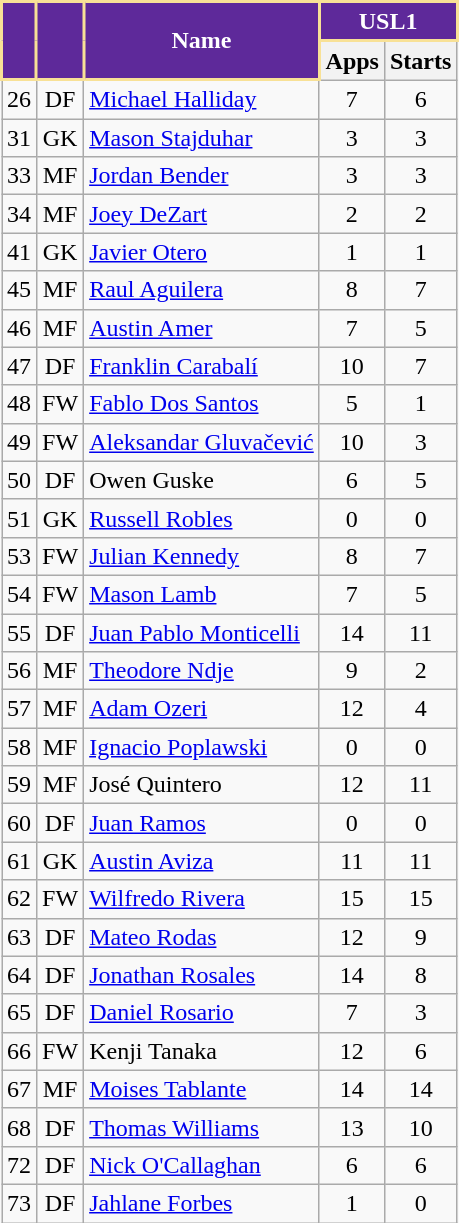<table class="wikitable sortable" style="text-align:center">
<tr>
<th rowspan="2" style="background:#5E299A; color:white; border:2px solid #F8E196;"></th>
<th rowspan="2" style="background:#5E299A; color:white; border:2px solid #F8E196;"></th>
<th rowspan="2" style="background:#5E299A; color:white; border:2px solid #F8E196;">Name</th>
<th colspan="2" style="width:60px; background:#5E299A; color:white; border:2px solid #F8E196;">USL1</th>
</tr>
<tr>
<th>Apps</th>
<th>Starts</th>
</tr>
<tr>
<td>26</td>
<td>DF</td>
<td align="left"> <a href='#'>Michael Halliday</a></td>
<td>7</td>
<td>6</td>
</tr>
<tr>
<td>31</td>
<td>GK</td>
<td align="left"> <a href='#'>Mason Stajduhar</a></td>
<td>3</td>
<td>3</td>
</tr>
<tr>
<td>33</td>
<td>MF</td>
<td align="left"> <a href='#'>Jordan Bender</a></td>
<td>3</td>
<td>3</td>
</tr>
<tr>
<td>34</td>
<td>MF</td>
<td align="left"> <a href='#'>Joey DeZart</a></td>
<td>2</td>
<td>2</td>
</tr>
<tr>
<td>41</td>
<td>GK</td>
<td align="left"> <a href='#'>Javier Otero</a></td>
<td>1</td>
<td>1</td>
</tr>
<tr>
<td>45</td>
<td>MF</td>
<td align="left"> <a href='#'>Raul Aguilera</a></td>
<td>8</td>
<td>7</td>
</tr>
<tr>
<td>46</td>
<td>MF</td>
<td align="left"> <a href='#'>Austin Amer</a></td>
<td>7</td>
<td>5</td>
</tr>
<tr>
<td>47</td>
<td>DF</td>
<td align="left"> <a href='#'>Franklin Carabalí</a></td>
<td>10</td>
<td>7</td>
</tr>
<tr>
<td>48</td>
<td>FW</td>
<td align="left"> <a href='#'>Fablo Dos Santos</a></td>
<td>5</td>
<td>1</td>
</tr>
<tr>
<td>49</td>
<td>FW</td>
<td align="left"> <a href='#'>Aleksandar Gluvačević</a></td>
<td>10</td>
<td>3</td>
</tr>
<tr>
<td>50</td>
<td>DF</td>
<td align="left"> Owen Guske</td>
<td>6</td>
<td>5</td>
</tr>
<tr>
<td>51</td>
<td>GK</td>
<td align="left"> <a href='#'>Russell Robles</a></td>
<td>0</td>
<td>0</td>
</tr>
<tr>
<td>53</td>
<td>FW</td>
<td align="left"> <a href='#'>Julian Kennedy</a></td>
<td>8</td>
<td>7</td>
</tr>
<tr>
<td>54</td>
<td>FW</td>
<td align="left"> <a href='#'>Mason Lamb</a></td>
<td>7</td>
<td>5</td>
</tr>
<tr>
<td>55</td>
<td>DF</td>
<td align="left"> <a href='#'>Juan Pablo Monticelli</a></td>
<td>14</td>
<td>11</td>
</tr>
<tr>
<td>56</td>
<td>MF</td>
<td align="left"> <a href='#'>Theodore Ndje</a></td>
<td>9</td>
<td>2</td>
</tr>
<tr>
<td>57</td>
<td>MF</td>
<td align="left"> <a href='#'>Adam Ozeri</a></td>
<td>12</td>
<td>4</td>
</tr>
<tr>
<td>58</td>
<td>MF</td>
<td align="left"> <a href='#'>Ignacio Poplawski</a></td>
<td>0</td>
<td>0</td>
</tr>
<tr>
<td>59</td>
<td>MF</td>
<td align="left"> José Quintero</td>
<td>12</td>
<td>11</td>
</tr>
<tr>
<td>60</td>
<td>DF</td>
<td align="left"> <a href='#'>Juan Ramos</a></td>
<td>0</td>
<td>0</td>
</tr>
<tr>
<td>61</td>
<td>GK</td>
<td align="left"> <a href='#'>Austin Aviza</a></td>
<td>11</td>
<td>11</td>
</tr>
<tr>
<td>62</td>
<td>FW</td>
<td align="left"> <a href='#'>Wilfredo Rivera</a></td>
<td>15</td>
<td>15</td>
</tr>
<tr>
<td>63</td>
<td>DF</td>
<td align="left"> <a href='#'>Mateo Rodas</a></td>
<td>12</td>
<td>9</td>
</tr>
<tr>
<td>64</td>
<td>DF</td>
<td align="left"> <a href='#'>Jonathan Rosales</a></td>
<td>14</td>
<td>8</td>
</tr>
<tr>
<td>65</td>
<td>DF</td>
<td align="left"> <a href='#'>Daniel Rosario</a></td>
<td>7</td>
<td>3</td>
</tr>
<tr>
<td>66</td>
<td>FW</td>
<td align="left"> Kenji Tanaka</td>
<td>12</td>
<td>6</td>
</tr>
<tr>
<td>67</td>
<td>MF</td>
<td align="left"> <a href='#'>Moises Tablante</a></td>
<td>14</td>
<td>14</td>
</tr>
<tr>
<td>68</td>
<td>DF</td>
<td align="left"> <a href='#'>Thomas Williams</a></td>
<td>13</td>
<td>10</td>
</tr>
<tr>
<td>72</td>
<td>DF</td>
<td align="left"> <a href='#'>Nick O'Callaghan</a></td>
<td>6</td>
<td>6</td>
</tr>
<tr>
<td>73</td>
<td>DF</td>
<td align="left"> <a href='#'>Jahlane Forbes</a></td>
<td>1</td>
<td>0</td>
</tr>
</table>
